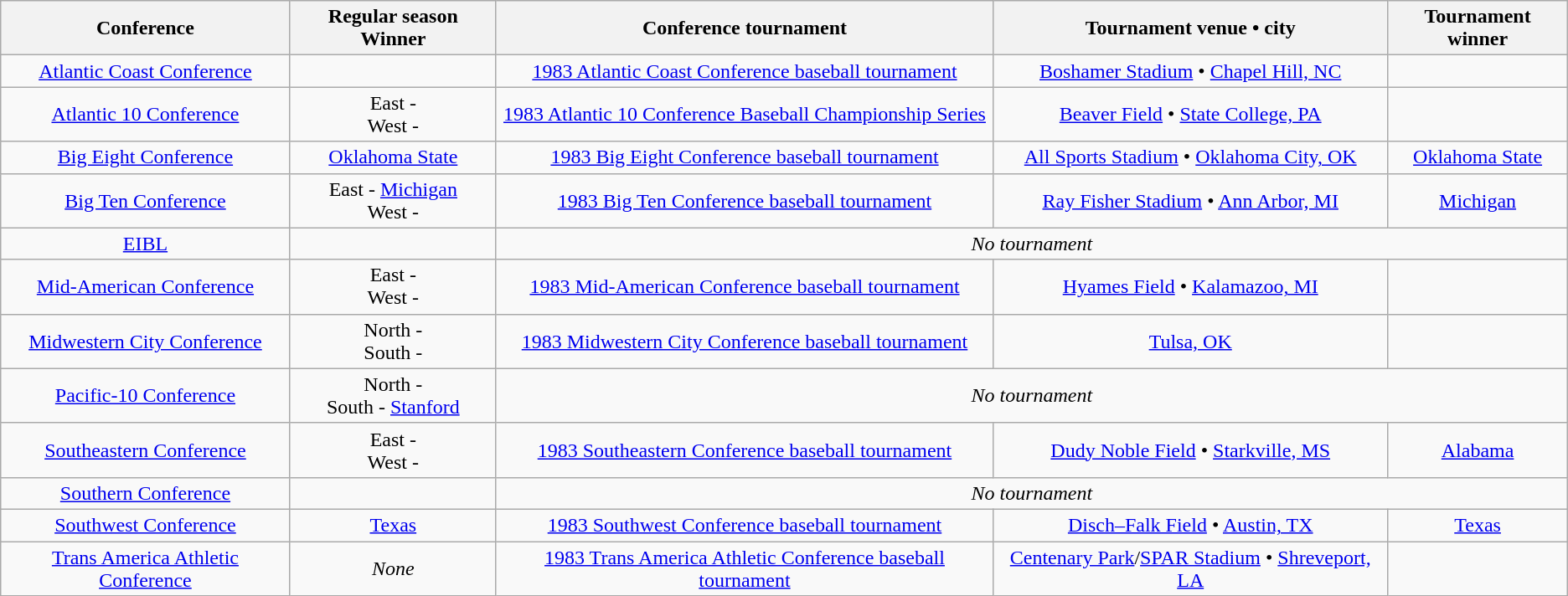<table class="wikitable" style="text-align:center;">
<tr>
<th>Conference</th>
<th>Regular season Winner</th>
<th>Conference tournament</th>
<th>Tournament venue • city</th>
<th>Tournament winner</th>
</tr>
<tr>
<td><a href='#'>Atlantic Coast Conference</a></td>
<td></td>
<td><a href='#'>1983 Atlantic Coast Conference baseball tournament</a></td>
<td><a href='#'>Boshamer Stadium</a> • <a href='#'>Chapel Hill, NC</a></td>
<td></td>
</tr>
<tr>
<td><a href='#'>Atlantic 10 Conference</a></td>
<td>East - <br>West - </td>
<td><a href='#'>1983 Atlantic 10 Conference Baseball Championship Series</a></td>
<td><a href='#'>Beaver Field</a> • <a href='#'>State College, PA</a></td>
<td></td>
</tr>
<tr>
<td><a href='#'>Big Eight Conference</a></td>
<td><a href='#'>Oklahoma State</a></td>
<td><a href='#'>1983 Big Eight Conference baseball tournament</a></td>
<td><a href='#'>All Sports Stadium</a> • <a href='#'>Oklahoma City, OK</a></td>
<td><a href='#'>Oklahoma State</a></td>
</tr>
<tr>
<td><a href='#'>Big Ten Conference</a></td>
<td>East - <a href='#'>Michigan</a><br>West - </td>
<td><a href='#'>1983 Big Ten Conference baseball tournament</a></td>
<td><a href='#'>Ray Fisher Stadium</a> • <a href='#'>Ann Arbor, MI</a></td>
<td><a href='#'>Michigan</a></td>
</tr>
<tr>
<td><a href='#'>EIBL</a></td>
<td></td>
<td colspan=3><em>No tournament</em></td>
</tr>
<tr>
<td><a href='#'>Mid-American Conference</a></td>
<td>East - <br>West - </td>
<td><a href='#'>1983 Mid-American Conference baseball tournament</a></td>
<td><a href='#'>Hyames Field</a> • <a href='#'>Kalamazoo, MI</a></td>
<td></td>
</tr>
<tr>
<td><a href='#'>Midwestern City Conference</a></td>
<td>North - <br>South - </td>
<td><a href='#'>1983 Midwestern City Conference baseball tournament</a></td>
<td><a href='#'>Tulsa, OK</a></td>
<td></td>
</tr>
<tr>
<td><a href='#'>Pacific-10 Conference</a></td>
<td>North - <br>South - <a href='#'>Stanford</a></td>
<td colspan=3><em>No tournament</em></td>
</tr>
<tr>
<td><a href='#'>Southeastern Conference</a></td>
<td>East - <br>West - </td>
<td><a href='#'>1983 Southeastern Conference baseball tournament</a></td>
<td><a href='#'>Dudy Noble Field</a> • <a href='#'>Starkville, MS</a></td>
<td><a href='#'>Alabama</a></td>
</tr>
<tr>
<td><a href='#'>Southern Conference</a></td>
<td></td>
<td colspan=3><em>No tournament</em></td>
</tr>
<tr>
<td><a href='#'>Southwest Conference</a></td>
<td><a href='#'>Texas</a></td>
<td><a href='#'>1983 Southwest Conference baseball tournament</a></td>
<td><a href='#'>Disch–Falk Field</a> • <a href='#'>Austin, TX</a></td>
<td><a href='#'>Texas</a></td>
</tr>
<tr>
<td><a href='#'>Trans America Athletic Conference</a></td>
<td><em>None</em></td>
<td><a href='#'>1983 Trans America Athletic Conference baseball tournament</a></td>
<td><a href='#'>Centenary Park</a>/<a href='#'>SPAR Stadium</a> • <a href='#'>Shreveport, LA</a></td>
<td></td>
</tr>
</table>
